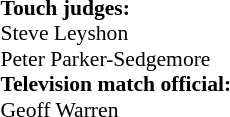<table width=100% style="font-size: 90%">
<tr>
<td><br><strong>Touch judges:</strong>
<br> Steve Leyshon
<br> Peter Parker-Sedgemore
<br><strong>Television match official:</strong>
<br> Geoff Warren</td>
</tr>
</table>
